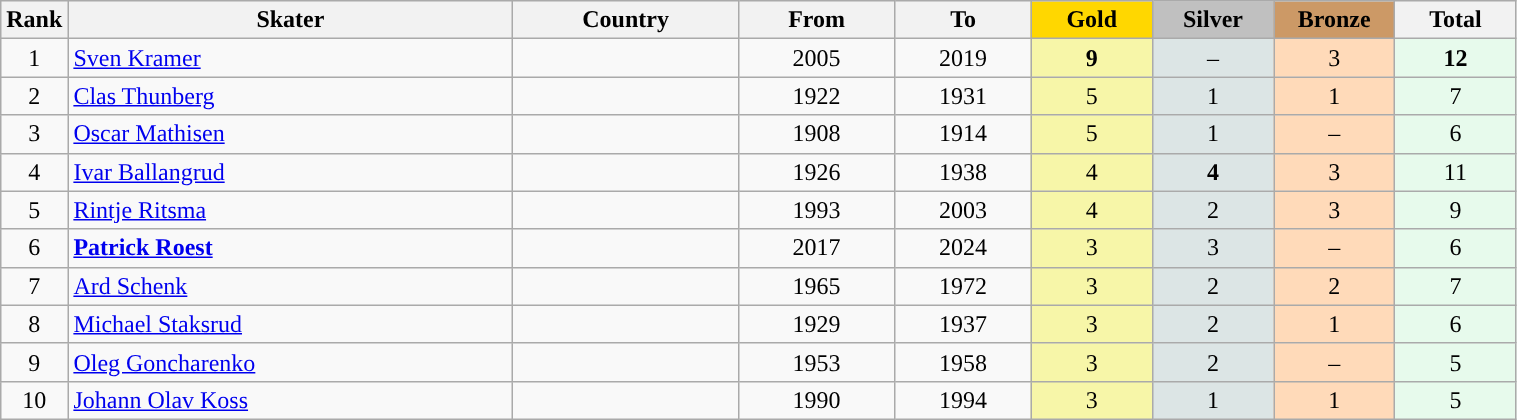<table class="wikitable plainrowheaders" width=80% style="text-align:center;">
<tr style="background-color:#EDEDED;">
<th class="hintergrundfarbe5" style="width:1em">Rank</th>
<th class="hintergrundfarbe5">Skater</th>
<th class="hintergrundfarbe5">Country</th>
<th class="hintergrundfarbe5">From</th>
<th class="hintergrundfarbe5">To</th>
<th style="background:    gold; width:8%">Gold</th>
<th style="background:  silver; width:8%">Silver</th>
<th style="background: #CC9966; width:8%">Bronze</th>
<th class="hintergrundfarbe5" style="width:8%">Total</th>
</tr>
<tr>
<td>1</td>
<td align="left"><a href='#'>Sven Kramer</a></td>
<td align="left"></td>
<td>2005</td>
<td>2019</td>
<td bgcolor="#F7F6A8"><strong>9</strong></td>
<td bgcolor="#DCE5E5">–</td>
<td bgcolor="#FFDAB9">3</td>
<td bgcolor="#E7FAEC"><strong>12</strong></td>
</tr>
<tr align="center">
<td>2</td>
<td align="left"><a href='#'>Clas Thunberg</a></td>
<td align="left"></td>
<td>1922</td>
<td>1931</td>
<td bgcolor="#F7F6A8">5</td>
<td bgcolor="#DCE5E5">1</td>
<td bgcolor="#FFDAB9">1</td>
<td bgcolor="#E7FAEC">7</td>
</tr>
<tr align="center">
<td>3</td>
<td align="left"><a href='#'>Oscar Mathisen</a></td>
<td align="left"></td>
<td>1908</td>
<td>1914</td>
<td bgcolor="#F7F6A8">5</td>
<td bgcolor="#DCE5E5">1</td>
<td bgcolor="#FFDAB9">–</td>
<td bgcolor="#E7FAEC">6</td>
</tr>
<tr align="center">
<td>4</td>
<td align="left"><a href='#'>Ivar Ballangrud</a></td>
<td align="left"></td>
<td>1926</td>
<td>1938</td>
<td bgcolor="#F7F6A8">4</td>
<td bgcolor="#DCE5E5"><strong>4</strong></td>
<td bgcolor="#FFDAB9">3</td>
<td bgcolor="#E7FAEC">11</td>
</tr>
<tr align="center">
<td>5</td>
<td align="left"><a href='#'>Rintje Ritsma</a></td>
<td align="left"></td>
<td>1993</td>
<td>2003</td>
<td bgcolor="#F7F6A8">4</td>
<td bgcolor="#DCE5E5">2</td>
<td bgcolor="#FFDAB9">3</td>
<td bgcolor="#E7FAEC">9</td>
</tr>
<tr align="center">
<td>6</td>
<td align="left"><strong><a href='#'>Patrick Roest</a></strong></td>
<td align="left"></td>
<td>2017</td>
<td>2024</td>
<td bgcolor="#F7F6A8">3</td>
<td bgcolor="#DCE5E5">3</td>
<td bgcolor="#FFDAB9">–</td>
<td bgcolor="#E7FAEC">6</td>
</tr>
<tr align="center">
<td>7</td>
<td align="left"><a href='#'>Ard Schenk</a></td>
<td align="left"></td>
<td>1965</td>
<td>1972</td>
<td bgcolor="#F7F6A8">3</td>
<td bgcolor="#DCE5E5">2</td>
<td bgcolor="#FFDAB9">2</td>
<td bgcolor="#E7FAEC">7</td>
</tr>
<tr align="center">
<td>8</td>
<td align="left"><a href='#'>Michael Staksrud</a></td>
<td align="left"></td>
<td>1929</td>
<td>1937</td>
<td bgcolor="#F7F6A8">3</td>
<td bgcolor="#DCE5E5">2</td>
<td bgcolor="#FFDAB9">1</td>
<td bgcolor="#E7FAEC">6</td>
</tr>
<tr align="center">
<td>9</td>
<td align="left"><a href='#'>Oleg Goncharenko</a></td>
<td align="left"></td>
<td>1953</td>
<td>1958</td>
<td bgcolor="#F7F6A8">3</td>
<td bgcolor="#DCE5E5">2</td>
<td bgcolor="#FFDAB9">–</td>
<td bgcolor="#E7FAEC">5</td>
</tr>
<tr align="center">
<td>10</td>
<td align="left"><a href='#'>Johann Olav Koss</a></td>
<td align="left"></td>
<td>1990</td>
<td>1994</td>
<td bgcolor="#F7F6A8">3</td>
<td bgcolor="#DCE5E5">1</td>
<td bgcolor="#FFDAB9">1</td>
<td bgcolor="#E7FAEC">5</td>
</tr>
</table>
